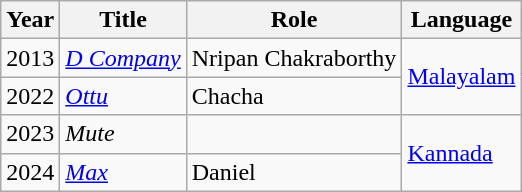<table class="wikitable">
<tr>
<th>Year</th>
<th>Title</th>
<th>Role</th>
<th>Language</th>
</tr>
<tr>
<td>2013</td>
<td><em><a href='#'>D Company</a></em></td>
<td>Nripan Chakraborthy</td>
<td rowspan="2"><a href='#'>Malayalam</a></td>
</tr>
<tr>
<td>2022</td>
<td><em><a href='#'>Ottu</a></em></td>
<td>Chacha</td>
</tr>
<tr>
<td>2023</td>
<td><em>Mute</em></td>
<td></td>
<td rowspan="2"><a href='#'>Kannada</a></td>
</tr>
<tr>
<td>2024</td>
<td><a href='#'><em>Max</em></a></td>
<td>Daniel</td>
</tr>
</table>
